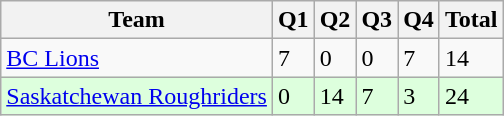<table class="wikitable">
<tr>
<th>Team</th>
<th>Q1</th>
<th>Q2</th>
<th>Q3</th>
<th>Q4</th>
<th>Total</th>
</tr>
<tr>
<td><a href='#'>BC Lions</a></td>
<td>7</td>
<td>0</td>
<td>0</td>
<td>7</td>
<td>14</td>
</tr>
<tr style="background-color:#ddffdd">
<td><a href='#'>Saskatchewan Roughriders</a></td>
<td>0</td>
<td>14</td>
<td>7</td>
<td>3</td>
<td>24</td>
</tr>
</table>
